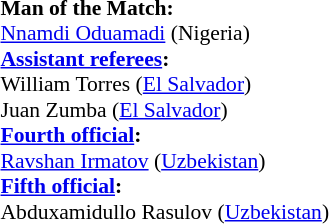<table width=50% style="font-size: 90%">
<tr>
<td><br><strong>Man of the Match:</strong>
<br><a href='#'>Nnamdi Oduamadi</a> (Nigeria)<br><strong><a href='#'>Assistant referees</a>:</strong>
<br>William Torres (<a href='#'>El Salvador</a>)
<br>Juan Zumba (<a href='#'>El Salvador</a>)
<br><strong><a href='#'>Fourth official</a>:</strong>
<br><a href='#'>Ravshan Irmatov</a> (<a href='#'>Uzbekistan</a>)
<br><strong><a href='#'>Fifth official</a>:</strong>
<br>Abduxamidullo Rasulov (<a href='#'>Uzbekistan</a>)</td>
</tr>
</table>
